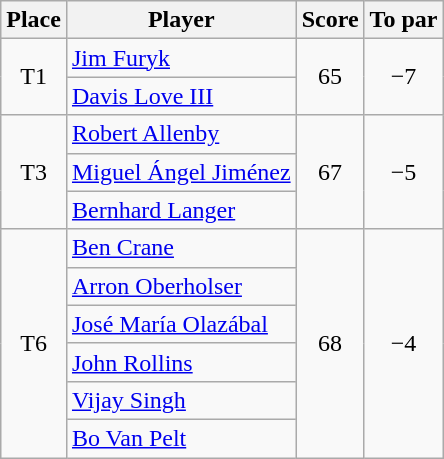<table class="wikitable">
<tr>
<th>Place</th>
<th>Player</th>
<th>Score</th>
<th>To par</th>
</tr>
<tr>
<td rowspan="2" style="text-align:center;">T1</td>
<td> <a href='#'>Jim Furyk</a></td>
<td rowspan="2" style="text-align:center;">65</td>
<td rowspan="2" style="text-align:center;">−7</td>
</tr>
<tr>
<td> <a href='#'>Davis Love III</a></td>
</tr>
<tr>
<td rowspan="3" style="text-align:center;">T3</td>
<td> <a href='#'>Robert Allenby</a></td>
<td rowspan="3" style="text-align:center;">67</td>
<td rowspan="3" style="text-align:center;">−5</td>
</tr>
<tr>
<td> <a href='#'>Miguel Ángel Jiménez</a></td>
</tr>
<tr>
<td> <a href='#'>Bernhard Langer</a></td>
</tr>
<tr>
<td rowspan="6" style="text-align:center;">T6</td>
<td> <a href='#'>Ben Crane</a></td>
<td rowspan="6" style="text-align:center;">68</td>
<td rowspan="6" style="text-align:center;">−4</td>
</tr>
<tr>
<td> <a href='#'>Arron Oberholser</a></td>
</tr>
<tr>
<td> <a href='#'>José María Olazábal</a></td>
</tr>
<tr>
<td> <a href='#'>John Rollins</a></td>
</tr>
<tr>
<td> <a href='#'>Vijay Singh</a></td>
</tr>
<tr>
<td> <a href='#'>Bo Van Pelt</a></td>
</tr>
</table>
